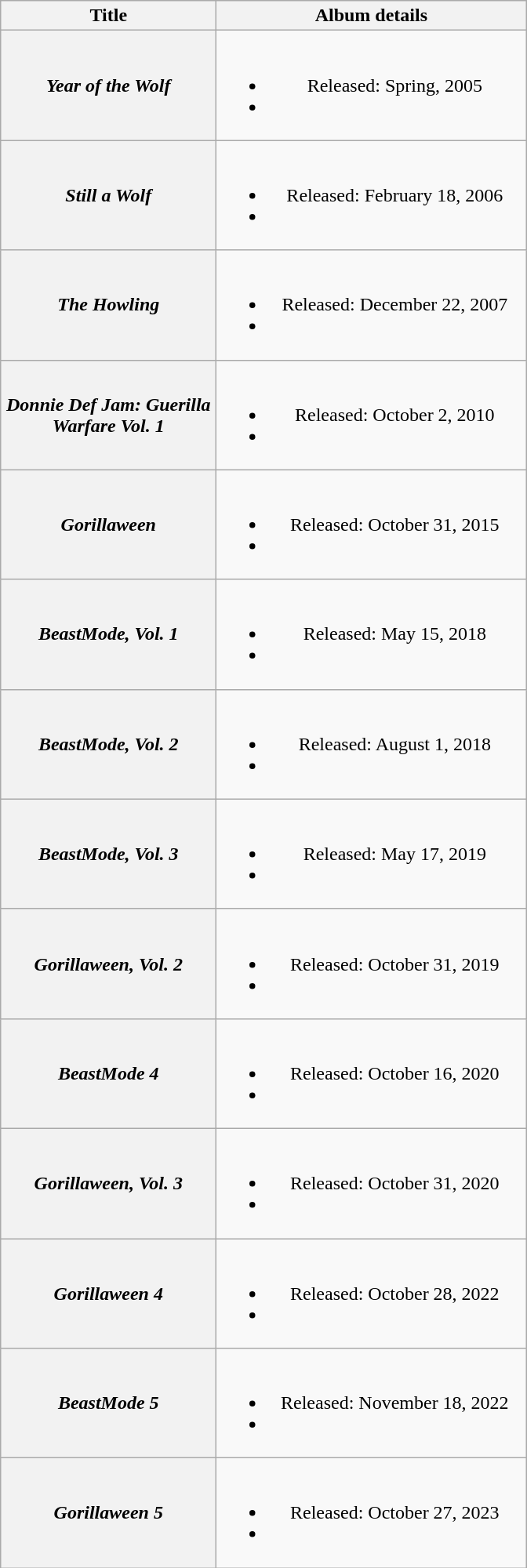<table class="wikitable plainrowheaders" style="text-align:center;">
<tr>
<th scope="col" style="width:11em;">Title</th>
<th scope="col" style="width:16em;">Album details</th>
</tr>
<tr>
<th scope="row"><em>Year of the Wolf</em></th>
<td><br><ul><li>Released: Spring, 2005</li><li></li></ul></td>
</tr>
<tr>
<th scope="row"><em>Still a Wolf</em></th>
<td><br><ul><li>Released: February 18, 2006</li><li></li></ul></td>
</tr>
<tr>
<th scope="row"><em>The Howling</em></th>
<td><br><ul><li>Released: December 22, 2007</li><li></li></ul></td>
</tr>
<tr>
<th scope="row"><em>Donnie Def Jam: Guerilla Warfare Vol. 1</em></th>
<td><br><ul><li>Released: October 2, 2010</li><li></li></ul></td>
</tr>
<tr>
<th scope="row"><em>Gorillaween</em></th>
<td><br><ul><li>Released: October 31, 2015</li><li></li></ul></td>
</tr>
<tr>
<th scope="row"><em>BeastMode, Vol. 1</em></th>
<td><br><ul><li>Released: May 15, 2018</li><li></li></ul></td>
</tr>
<tr>
<th scope="row"><em>BeastMode, Vol. 2</em></th>
<td><br><ul><li>Released: August 1, 2018</li><li></li></ul></td>
</tr>
<tr>
<th scope="row"><em>BeastMode, Vol. 3</em></th>
<td><br><ul><li>Released: May 17, 2019</li><li></li></ul></td>
</tr>
<tr>
<th scope="row"><em>Gorillaween, Vol. 2</em></th>
<td><br><ul><li>Released: October 31, 2019</li><li></li></ul></td>
</tr>
<tr>
<th scope="row"><em>BeastMode 4</em></th>
<td><br><ul><li>Released: October 16, 2020</li><li></li></ul></td>
</tr>
<tr>
<th scope="row"><em>Gorillaween, Vol. 3</em></th>
<td><br><ul><li>Released: October 31, 2020</li><li></li></ul></td>
</tr>
<tr>
<th scope="row"><em>Gorillaween 4</em></th>
<td><br><ul><li>Released: October 28, 2022</li><li></li></ul></td>
</tr>
<tr>
<th scope="row"><em>BeastMode 5</em></th>
<td><br><ul><li>Released: November 18, 2022</li><li></li></ul></td>
</tr>
<tr>
<th scope="row"><em>Gorillaween 5</em></th>
<td><br><ul><li>Released: October 27, 2023</li><li></li></ul></td>
</tr>
</table>
